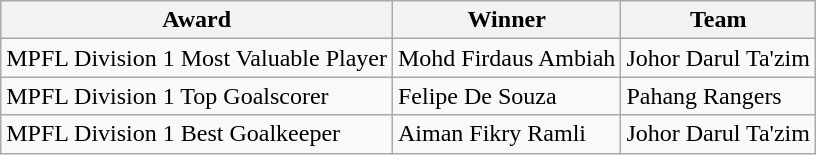<table class="wikitable">
<tr>
<th>Award</th>
<th>Winner</th>
<th>Team</th>
</tr>
<tr>
<td>MPFL Division 1 Most Valuable Player</td>
<td> Mohd Firdaus Ambiah</td>
<td>Johor Darul Ta'zim</td>
</tr>
<tr>
<td>MPFL Division 1 Top Goalscorer</td>
<td> Felipe De Souza</td>
<td>Pahang Rangers</td>
</tr>
<tr>
<td>MPFL Division 1 Best Goalkeeper</td>
<td> Aiman Fikry Ramli</td>
<td>Johor Darul Ta'zim</td>
</tr>
</table>
